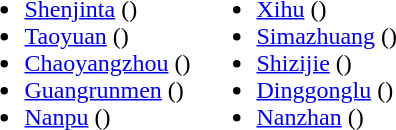<table>
<tr>
<td valign="top"><br><ul><li><a href='#'>Shenjinta</a> ()</li><li><a href='#'>Taoyuan</a> ()</li><li><a href='#'>Chaoyangzhou</a> ()</li><li><a href='#'>Guangrunmen</a> ()</li><li><a href='#'>Nanpu</a> ()</li></ul></td>
<td valign="top"><br><ul><li><a href='#'>Xihu</a> ()</li><li><a href='#'>Simazhuang</a> ()</li><li><a href='#'>Shizijie</a> ()</li><li><a href='#'>Dinggonglu</a> ()</li><li><a href='#'>Nanzhan</a> ()</li></ul></td>
</tr>
</table>
